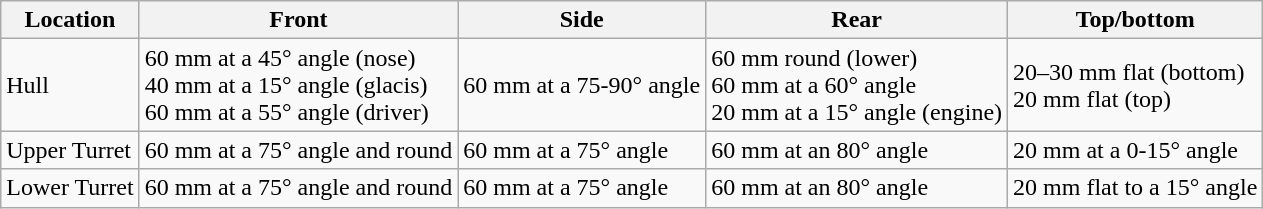<table class="wikitable">
<tr>
<th>Location</th>
<th>Front</th>
<th>Side</th>
<th>Rear</th>
<th>Top/bottom</th>
</tr>
<tr>
<td>Hull</td>
<td>60 mm at a 45° angle (nose)<br>40 mm at a 15° angle (glacis)<br>60 mm at a 55° angle (driver)</td>
<td>60 mm at a 75-90° angle</td>
<td>60 mm round (lower)<br>60 mm at a 60° angle<br>20 mm at a 15° angle (engine)</td>
<td>20–30 mm flat (bottom)<br>20 mm flat (top)</td>
</tr>
<tr>
<td>Upper Turret</td>
<td>60 mm at a 75° angle and round</td>
<td>60 mm at a 75° angle</td>
<td>60 mm at an 80° angle</td>
<td>20 mm at a 0-15° angle</td>
</tr>
<tr>
<td>Lower Turret</td>
<td>60 mm at a 75° angle and round</td>
<td>60 mm at a 75° angle</td>
<td>60 mm at an 80° angle</td>
<td>20 mm flat to a 15° angle</td>
</tr>
</table>
